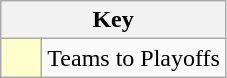<table class="wikitable" style="text-align: center;">
<tr>
<th colspan=2>Key</th>
</tr>
<tr>
<td style="background:#ffffcc; width:20px;"></td>
<td align=left>Teams to Playoffs</td>
</tr>
</table>
